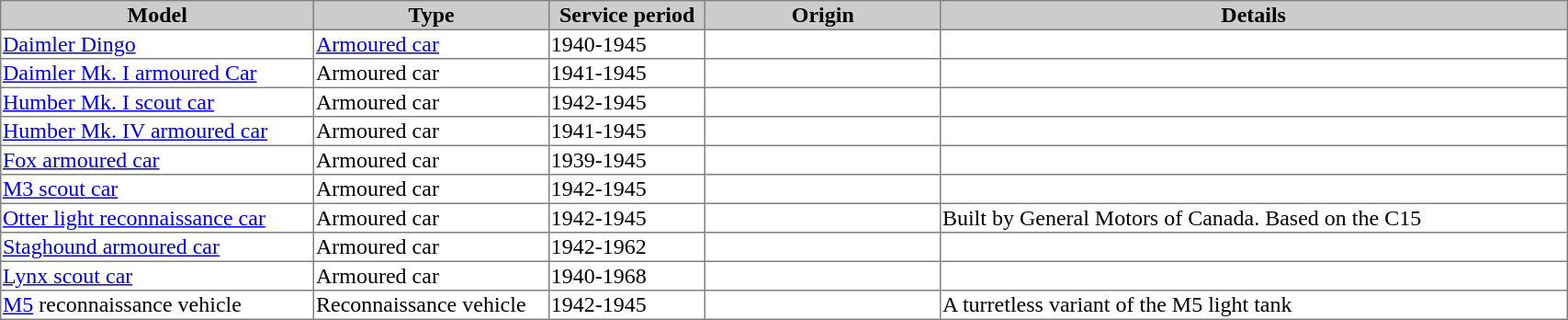<table border="1" width="90%" style="border-collapse: collapse;">
<tr bgcolor=cccccc>
<th width="20%">Model</th>
<th width="15%">Type</th>
<th width="10%">Service period</th>
<th width="15%">Origin</th>
<th>Details</th>
</tr>
<tr>
<td><a href='#'>Daimler Dingo</a></td>
<td><a href='#'>Armoured car</a></td>
<td>1940-1945</td>
<td></td>
<td></td>
</tr>
<tr>
<td><a href='#'>Daimler Mk. I armoured Car</a></td>
<td>Armoured car</td>
<td>1941-1945</td>
<td></td>
<td></td>
</tr>
<tr>
<td><a href='#'>Humber Mk. I scout car</a></td>
<td>Armoured car</td>
<td>1942-1945</td>
<td></td>
<td></td>
</tr>
<tr>
<td><a href='#'>Humber Mk. IV armoured car</a></td>
<td>Armoured car</td>
<td>1941-1945</td>
<td></td>
<td></td>
</tr>
<tr>
<td><a href='#'>Fox armoured car</a></td>
<td>Armoured car</td>
<td>1939-1945</td>
<td></td>
<td></td>
</tr>
<tr>
<td><a href='#'>M3 scout car</a></td>
<td>Armoured car</td>
<td>1942-1945</td>
<td></td>
<td></td>
</tr>
<tr>
<td><a href='#'>Otter light reconnaissance car</a></td>
<td>Armoured car</td>
<td>1942-1945</td>
<td></td>
<td>Built by General Motors of Canada. Based on the C15</td>
</tr>
<tr>
<td><a href='#'>Staghound armoured car</a></td>
<td>Armoured car</td>
<td>1942-1962</td>
<td></td>
<td></td>
</tr>
<tr>
<td><a href='#'>Lynx scout car</a></td>
<td>Armoured car</td>
<td>1940-1968</td>
<td><br></td>
<td></td>
</tr>
<tr>
<td><a href='#'>M5</a> reconnaissance vehicle</td>
<td>Reconnaissance vehicle</td>
<td>1942-1945</td>
<td></td>
<td>A turretless variant of the M5 light tank</td>
</tr>
</table>
